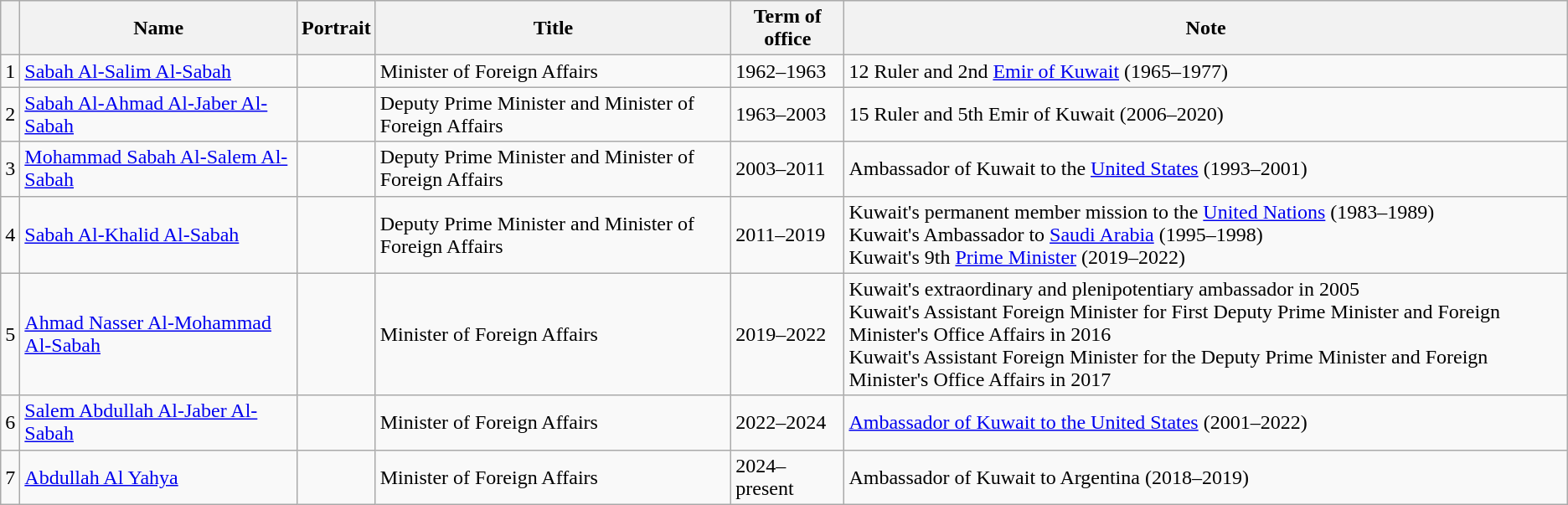<table class="wikitable" style="font-size:100%;text-align:left">
<tr bgcolor=#efefef>
<th></th>
<th>Name</th>
<th>Portrait</th>
<th>Title</th>
<th>Term of office</th>
<th>Note</th>
</tr>
<tr>
<td>1</td>
<td><a href='#'>Sabah Al-Salim Al-Sabah</a></td>
<td></td>
<td>Minister of Foreign Affairs</td>
<td>1962–1963</td>
<td>12 Ruler and 2nd <a href='#'>Emir of Kuwait</a> (1965–1977)</td>
</tr>
<tr>
<td>2</td>
<td><a href='#'>Sabah Al-Ahmad Al-Jaber Al-Sabah</a></td>
<td></td>
<td>Deputy Prime Minister and Minister of Foreign Affairs</td>
<td>1963–2003</td>
<td>15 Ruler and 5th Emir of Kuwait (2006–2020)</td>
</tr>
<tr>
<td>3</td>
<td><a href='#'>Mohammad Sabah Al-Salem Al-Sabah</a></td>
<td></td>
<td>Deputy Prime Minister and Minister of Foreign Affairs</td>
<td>2003–2011</td>
<td>Ambassador of Kuwait to the <a href='#'>United States</a> (1993–2001)</td>
</tr>
<tr>
<td>4</td>
<td><a href='#'>Sabah Al-Khalid Al-Sabah</a></td>
<td></td>
<td>Deputy Prime Minister and Minister of Foreign Affairs</td>
<td>2011–2019</td>
<td>Kuwait's permanent member mission to the <a href='#'>United Nations</a> (1983–1989)<br>Kuwait's Ambassador to <a href='#'>Saudi Arabia</a> (1995–1998)<br>Kuwait's 9th <a href='#'>Prime Minister</a> (2019–2022)</td>
</tr>
<tr>
<td>5</td>
<td><a href='#'>Ahmad Nasser Al-Mohammad Al-Sabah</a></td>
<td></td>
<td>Minister of Foreign Affairs</td>
<td>2019–2022</td>
<td>Kuwait's extraordinary and plenipotentiary ambassador in 2005<br>Kuwait's Assistant Foreign Minister for First Deputy Prime Minister and Foreign Minister's Office Affairs in 2016<br>Kuwait's Assistant Foreign Minister for the Deputy Prime Minister and Foreign Minister's Office Affairs in 2017</td>
</tr>
<tr>
<td>6</td>
<td><a href='#'>Salem Abdullah Al-Jaber Al-Sabah</a></td>
<td></td>
<td>Minister of Foreign Affairs</td>
<td>2022–2024</td>
<td><a href='#'>Ambassador of Kuwait to the United States</a> (2001–2022)</td>
</tr>
<tr>
<td>7</td>
<td><a href='#'>Abdullah Al Yahya</a></td>
<td></td>
<td>Minister of Foreign Affairs</td>
<td>2024–present</td>
<td>Ambassador of Kuwait to Argentina (2018–2019)</td>
</tr>
</table>
